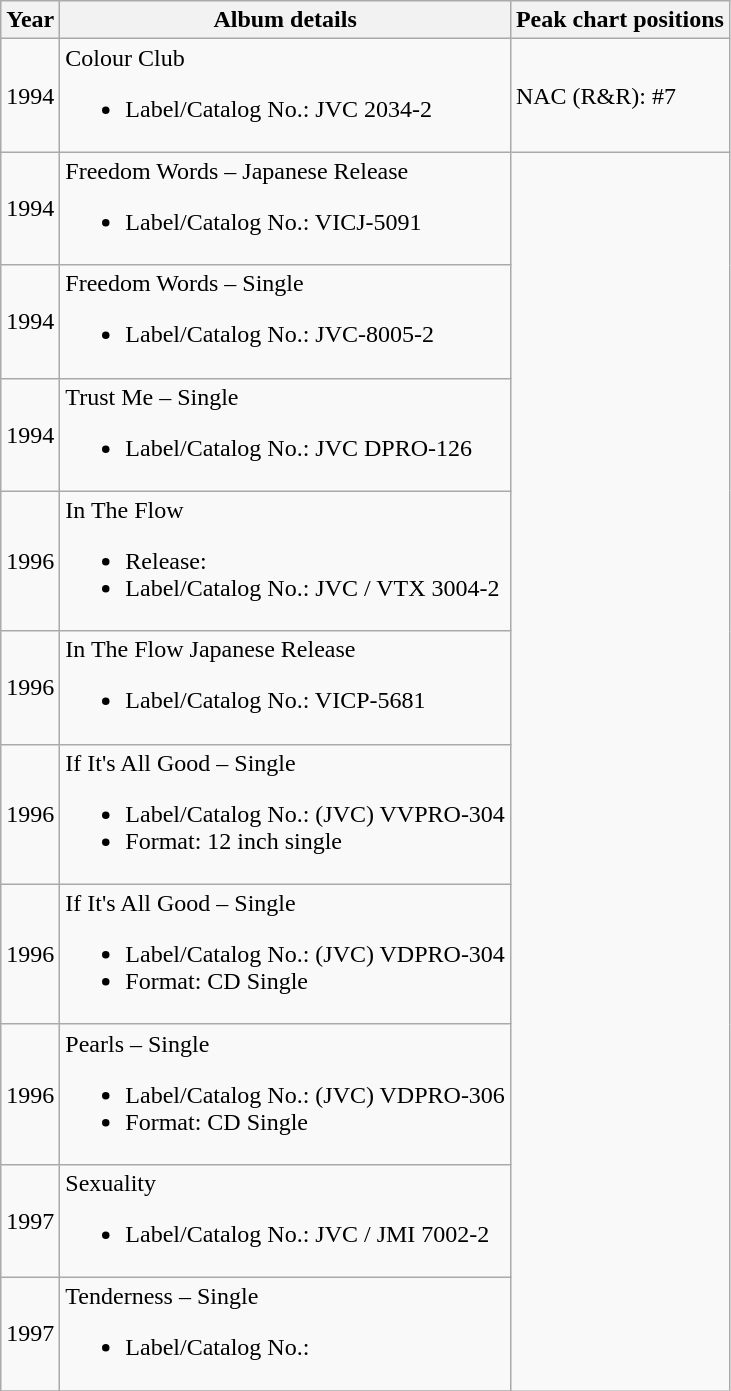<table class="wikitable">
<tr>
<th><strong>Year</strong></th>
<th><strong>Album details</strong></th>
<th><strong>Peak chart positions</strong></th>
</tr>
<tr>
<td>1994</td>
<td>Colour Club<br><ul><li>Label/Catalog No.: JVC 2034-2</li></ul></td>
<td>NAC (R&R): #7</td>
</tr>
<tr>
<td>1994</td>
<td>Freedom Words – Japanese Release<br><ul><li>Label/Catalog No.: VICJ-5091</li></ul></td>
</tr>
<tr>
<td>1994</td>
<td>Freedom Words – Single<br><ul><li>Label/Catalog No.: JVC-8005-2</li></ul></td>
</tr>
<tr>
<td>1994</td>
<td>Trust Me – Single<br><ul><li>Label/Catalog No.: JVC DPRO-126</li></ul></td>
</tr>
<tr>
<td>1996</td>
<td>In The Flow<br><ul><li>Release:</li><li>Label/Catalog No.: JVC / VTX 3004-2</li></ul></td>
</tr>
<tr>
<td>1996</td>
<td>In The Flow Japanese Release<br><ul><li>Label/Catalog No.: VICP-5681</li></ul></td>
</tr>
<tr>
<td>1996</td>
<td>If It's All Good – Single <br><ul><li>Label/Catalog No.: (JVC) VVPRO-304</li><li>Format: 12 inch single</li></ul></td>
</tr>
<tr>
<td>1996</td>
<td>If It's All Good – Single<br><ul><li>Label/Catalog No.: (JVC) VDPRO-304</li><li>Format: CD Single</li></ul></td>
</tr>
<tr>
<td>1996</td>
<td>Pearls – Single<br><ul><li>Label/Catalog No.: (JVC) VDPRO-306</li><li>Format: CD Single</li></ul></td>
</tr>
<tr>
<td>1997</td>
<td>Sexuality<br><ul><li>Label/Catalog No.: JVC / JMI 7002-2</li></ul></td>
</tr>
<tr>
<td>1997</td>
<td>Tenderness – Single<br><ul><li>Label/Catalog No.:</li></ul></td>
</tr>
<tr>
</tr>
</table>
